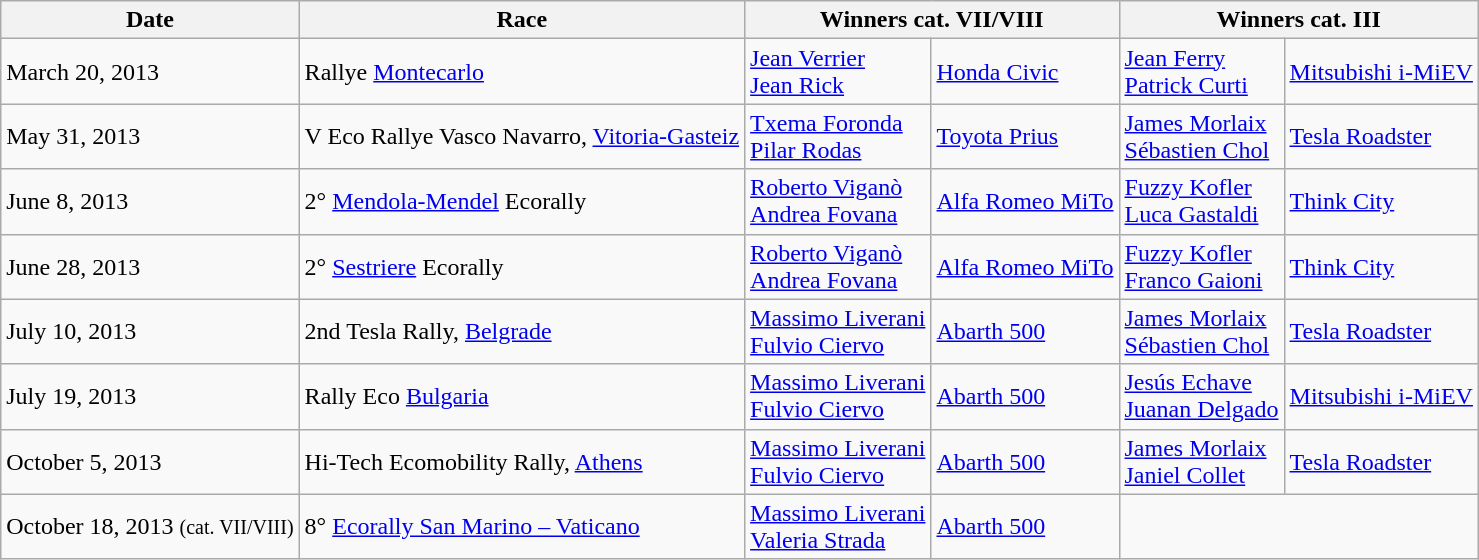<table class="wikitable">
<tr>
<th>Date</th>
<th>Race</th>
<th colspan = 2>Winners cat. VII/VIII</th>
<th colspan = 2>Winners cat. III</th>
</tr>
<tr>
<td>March 20, 2013</td>
<td> Rallye <a href='#'>Montecarlo</a></td>
<td> <a href='#'>Jean Verrier</a><br> <a href='#'>Jean Rick</a></td>
<td> <a href='#'>Honda Civic</a></td>
<td> <a href='#'>Jean Ferry</a><br> <a href='#'>Patrick Curti</a></td>
<td> <a href='#'>Mitsubishi i-MiEV</a></td>
</tr>
<tr>
<td>May 31, 2013</td>
<td> V Eco Rallye Vasco Navarro, <a href='#'>Vitoria-Gasteiz</a></td>
<td> <a href='#'>Txema Foronda</a><br> <a href='#'>Pilar Rodas</a></td>
<td> <a href='#'>Toyota Prius</a></td>
<td> <a href='#'>James Morlaix</a><br> <a href='#'>Sébastien Chol</a></td>
<td> <a href='#'>Tesla Roadster</a></td>
</tr>
<tr>
<td>June 8, 2013</td>
<td> 2° <a href='#'>Mendola-Mendel</a> Ecorally</td>
<td> <a href='#'>Roberto Viganò</a><br> <a href='#'>Andrea Fovana</a></td>
<td> <a href='#'>Alfa Romeo MiTo</a></td>
<td> <a href='#'>Fuzzy Kofler</a><br> <a href='#'>Luca Gastaldi</a></td>
<td> <a href='#'>Think City</a></td>
</tr>
<tr>
<td>June 28, 2013</td>
<td> 2° <a href='#'>Sestriere</a> Ecorally</td>
<td> <a href='#'>Roberto Viganò</a><br> <a href='#'>Andrea Fovana</a></td>
<td> <a href='#'>Alfa Romeo MiTo</a></td>
<td> <a href='#'>Fuzzy Kofler</a><br> <a href='#'>Franco Gaioni</a></td>
<td> <a href='#'>Think City</a></td>
</tr>
<tr>
<td>July 10, 2013</td>
<td> 2nd Tesla Rally, <a href='#'>Belgrade</a></td>
<td> <a href='#'>Massimo Liverani</a><br> <a href='#'>Fulvio Ciervo</a></td>
<td> <a href='#'>Abarth 500</a></td>
<td> <a href='#'>James Morlaix</a><br> <a href='#'>Sébastien Chol</a></td>
<td> <a href='#'>Tesla Roadster</a></td>
</tr>
<tr>
<td>July 19, 2013</td>
<td> Rally Eco <a href='#'>Bulgaria</a></td>
<td> <a href='#'>Massimo Liverani</a><br> <a href='#'>Fulvio Ciervo</a></td>
<td> <a href='#'>Abarth 500</a></td>
<td> <a href='#'>Jesús Echave</a> <br> <a href='#'>Juanan Delgado</a></td>
<td> <a href='#'>Mitsubishi i-MiEV</a></td>
</tr>
<tr>
<td>October 5, 2013</td>
<td> Hi-Tech Ecomobility Rally, <a href='#'>Athens</a></td>
<td> <a href='#'>Massimo Liverani</a><br> <a href='#'>Fulvio Ciervo</a></td>
<td> <a href='#'>Abarth 500</a></td>
<td> <a href='#'>James Morlaix</a><br> <a href='#'>Janiel Collet</a></td>
<td> <a href='#'>Tesla Roadster</a></td>
</tr>
<tr>
<td>October 18, 2013 <small>(cat. VII/VIII)</small></td>
<td> 8° <a href='#'>Ecorally San Marino – Vaticano</a></td>
<td> <a href='#'>Massimo Liverani</a><br> <a href='#'>Valeria Strada</a></td>
<td> <a href='#'>Abarth 500</a></td>
<td colspan="2"></td>
</tr>
</table>
